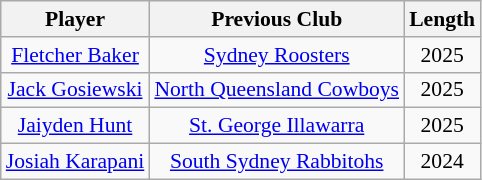<table class="wikitable sortable" style="text-align: center; font-size:90%">
<tr style="background:#efefef;">
<th>Player</th>
<th>Previous Club</th>
<th>Length</th>
</tr>
<tr>
<td><a href='#'>Fletcher Baker</a></td>
<td><a href='#'>Sydney Roosters</a></td>
<td>2025</td>
</tr>
<tr>
<td><a href='#'>Jack Gosiewski</a></td>
<td><a href='#'>North Queensland Cowboys</a></td>
<td>2025</td>
</tr>
<tr>
<td><a href='#'>Jaiyden Hunt</a></td>
<td><a href='#'>St. George Illawarra</a></td>
<td>2025</td>
</tr>
<tr>
<td><a href='#'>Josiah Karapani</a></td>
<td><a href='#'>South Sydney Rabbitohs</a></td>
<td>2024</td>
</tr>
</table>
